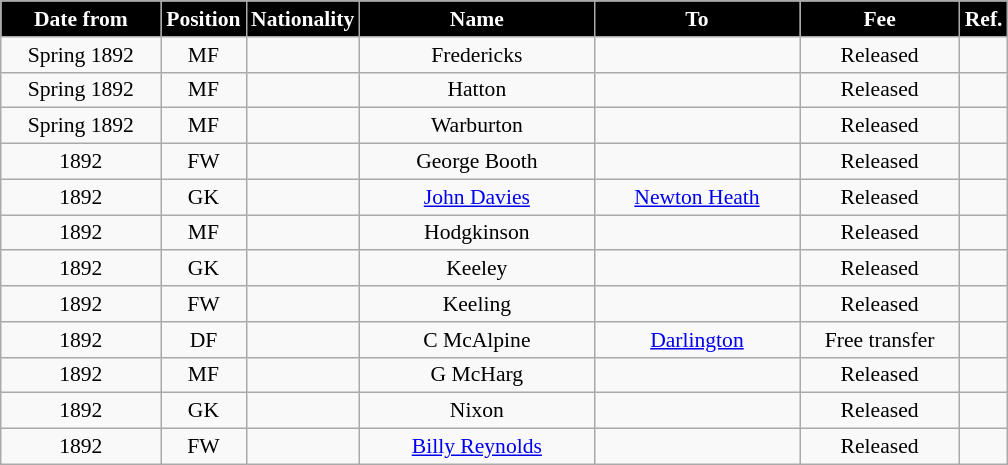<table class="wikitable" style="text-align:center; font-size:90%; ">
<tr>
<th style="background:#000000; color:white; width:100px;">Date from</th>
<th style="background:#000000; color:white; width:50px;">Position</th>
<th style="background:#000000; color:white; width:50px;">Nationality</th>
<th style="background:#000000; color:white; width:150px;">Name</th>
<th style="background:#000000; color:white; width:130px;">To</th>
<th style="background:#000000; color:white; width:100px;">Fee</th>
<th style="background:#000000; color:white; width:25px;">Ref.</th>
</tr>
<tr>
<td>Spring 1892</td>
<td>MF</td>
<td></td>
<td>Fredericks</td>
<td></td>
<td>Released</td>
<td></td>
</tr>
<tr>
<td>Spring 1892</td>
<td>MF</td>
<td></td>
<td>Hatton</td>
<td></td>
<td>Released</td>
<td></td>
</tr>
<tr>
<td>Spring 1892</td>
<td>MF</td>
<td></td>
<td>Warburton</td>
<td></td>
<td>Released</td>
<td></td>
</tr>
<tr>
<td>1892</td>
<td>FW</td>
<td></td>
<td>George Booth</td>
<td></td>
<td>Released</td>
<td></td>
</tr>
<tr>
<td>1892</td>
<td>GK</td>
<td></td>
<td><a href='#'>John Davies</a></td>
<td><a href='#'>Newton Heath</a></td>
<td>Released</td>
<td></td>
</tr>
<tr>
<td>1892</td>
<td>MF</td>
<td></td>
<td>Hodgkinson</td>
<td></td>
<td>Released</td>
<td></td>
</tr>
<tr>
<td>1892</td>
<td>GK</td>
<td></td>
<td>Keeley</td>
<td></td>
<td>Released</td>
<td></td>
</tr>
<tr>
<td>1892</td>
<td>FW</td>
<td></td>
<td>Keeling</td>
<td></td>
<td>Released</td>
<td></td>
</tr>
<tr>
<td>1892</td>
<td>DF</td>
<td></td>
<td>C McAlpine</td>
<td><a href='#'>Darlington</a></td>
<td>Free transfer</td>
<td></td>
</tr>
<tr>
<td>1892</td>
<td>MF</td>
<td></td>
<td>G McHarg</td>
<td></td>
<td>Released</td>
<td></td>
</tr>
<tr>
<td>1892</td>
<td>GK</td>
<td></td>
<td>Nixon</td>
<td></td>
<td>Released</td>
<td></td>
</tr>
<tr>
<td>1892</td>
<td>FW</td>
<td></td>
<td><a href='#'>Billy Reynolds</a></td>
<td></td>
<td>Released</td>
<td></td>
</tr>
</table>
